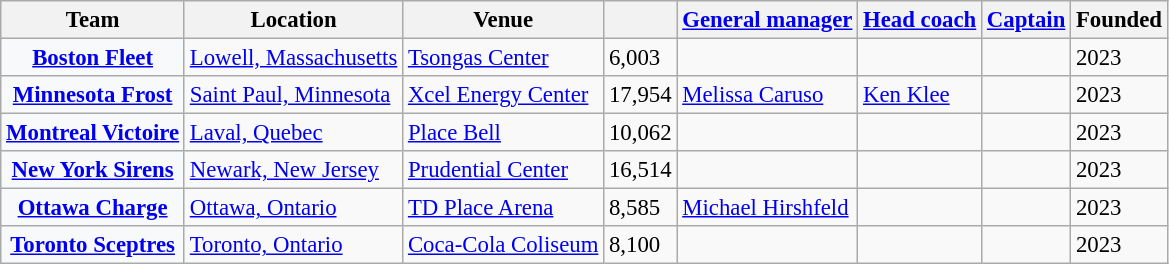<table class="wikitable sortable plainrowheaders" style="font-size:95%">
<tr>
<th scope="col">Team</th>
<th scope="col" class="unsortable">Location</th>
<th scope="col" class="unsortable">Venue</th>
<th scope="col"></th>
<th scope="col" class="unsortable"><a href='#'>General manager</a></th>
<th scope="col" class="unsortable"><a href='#'>Head coach</a></th>
<th scope="col" class="unsortable"><a href='#'>Captain</a></th>
<th scope="col" class>Founded</th>
</tr>
<tr>
<th scope="row" style="background:#f8f9fa"><strong><a href='#'>Boston Fleet</a></strong></th>
<td><a href='#'>Lowell, Massachusetts</a></td>
<td><a href='#'>Tsongas Center</a></td>
<td>6,003</td>
<td></td>
<td></td>
<td></td>
<td>2023</td>
</tr>
<tr>
<th scope="row" style="background:#f8f9fa"><strong><a href='#'>Minnesota Frost</a></strong></th>
<td><a href='#'>Saint Paul, Minnesota</a></td>
<td><a href='#'>Xcel Energy Center</a></td>
<td>17,954</td>
<td><a href='#'>Melissa Caruso</a></td>
<td><a href='#'>Ken Klee</a></td>
<td></td>
<td>2023</td>
</tr>
<tr>
<th scope="row" style="background:#f8f9fa"><strong><a href='#'>Montreal Victoire</a></strong></th>
<td><a href='#'>Laval, Quebec</a></td>
<td><a href='#'>Place Bell</a></td>
<td>10,062</td>
<td></td>
<td></td>
<td></td>
<td>2023</td>
</tr>
<tr>
<th scope="row" style="background:#f8f9fa"><strong><a href='#'>New York Sirens</a></strong></th>
<td><a href='#'>Newark, New Jersey</a></td>
<td><a href='#'>Prudential Center</a></td>
<td>16,514</td>
<td></td>
<td></td>
<td></td>
<td>2023</td>
</tr>
<tr>
<th scope="row" style="background:#f8f9fa"><strong><a href='#'>Ottawa Charge</a></strong></th>
<td><a href='#'>Ottawa, Ontario</a></td>
<td><a href='#'>TD Place Arena</a></td>
<td>8,585</td>
<td><a href='#'>Michael Hirshfeld</a></td>
<td></td>
<td></td>
<td>2023</td>
</tr>
<tr>
<th scope="row" style="background:#f8f9fa"><strong><a href='#'>Toronto Sceptres</a></strong></th>
<td><a href='#'>Toronto, Ontario</a></td>
<td><a href='#'>Coca-Cola Coliseum</a></td>
<td>8,100</td>
<td></td>
<td></td>
<td></td>
<td>2023</td>
</tr>
</table>
